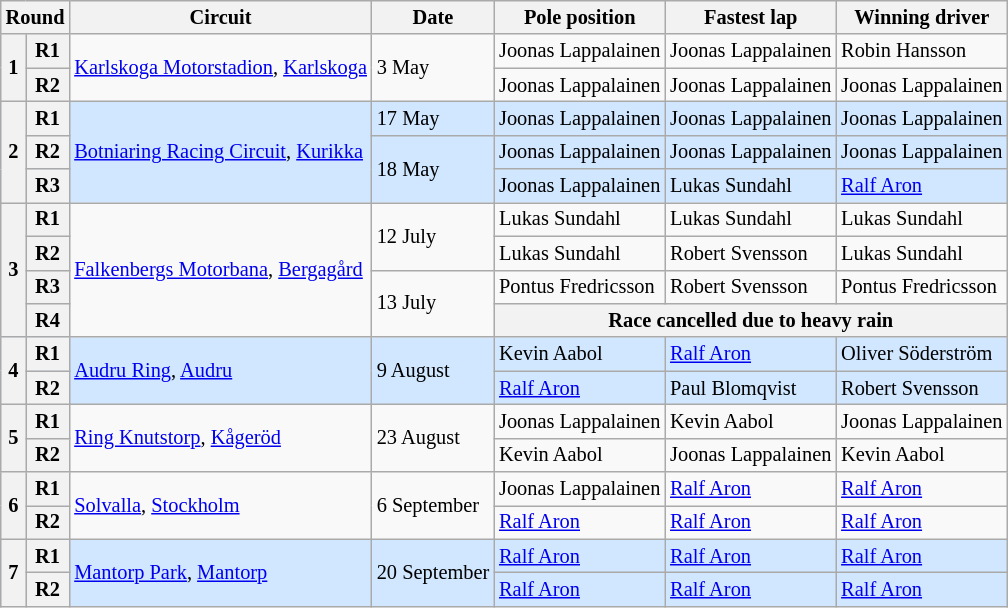<table class="wikitable" style="font-size: 85%">
<tr>
<th colspan=2>Round</th>
<th>Circuit</th>
<th>Date</th>
<th>Pole position</th>
<th>Fastest lap</th>
<th>Winning driver</th>
</tr>
<tr>
<th rowspan=2>1</th>
<th>R1</th>
<td rowspan=2><a href='#'>Karlskoga Motorstadion</a>, <a href='#'>Karlskoga</a></td>
<td rowspan=2>3 May</td>
<td> Joonas Lappalainen</td>
<td> Joonas Lappalainen</td>
<td> Robin Hansson</td>
</tr>
<tr>
<th>R2</th>
<td> Joonas Lappalainen</td>
<td> Joonas Lappalainen</td>
<td> Joonas Lappalainen</td>
</tr>
<tr style="background:#d0e7ff;">
<th rowspan=3>2</th>
<th>R1</th>
<td rowspan=3><a href='#'>Botniaring Racing Circuit</a>, <a href='#'>Kurikka</a></td>
<td>17 May</td>
<td> Joonas Lappalainen</td>
<td> Joonas Lappalainen</td>
<td> Joonas Lappalainen</td>
</tr>
<tr style="background:#d0e7ff;">
<th>R2</th>
<td rowspan=2>18 May</td>
<td> Joonas Lappalainen</td>
<td> Joonas Lappalainen</td>
<td> Joonas Lappalainen</td>
</tr>
<tr style="background:#d0e7ff;">
<th>R3</th>
<td> Joonas Lappalainen</td>
<td> Lukas Sundahl</td>
<td> <a href='#'>Ralf Aron</a></td>
</tr>
<tr>
<th rowspan=4>3</th>
<th>R1</th>
<td rowspan=4><a href='#'>Falkenbergs Motorbana</a>, <a href='#'>Bergagård</a></td>
<td rowspan=2>12 July</td>
<td> Lukas Sundahl</td>
<td> Lukas Sundahl</td>
<td> Lukas Sundahl</td>
</tr>
<tr>
<th>R2</th>
<td> Lukas Sundahl</td>
<td> Robert Svensson</td>
<td> Lukas Sundahl</td>
</tr>
<tr>
<th>R3</th>
<td rowspan=2>13 July</td>
<td> Pontus Fredricsson</td>
<td> Robert Svensson</td>
<td> Pontus Fredricsson</td>
</tr>
<tr>
<th>R4</th>
<th colspan=3>Race cancelled due to heavy rain</th>
</tr>
<tr style="background:#d0e7ff;">
<th rowspan=2>4</th>
<th>R1</th>
<td rowspan=2><a href='#'>Audru Ring</a>, <a href='#'>Audru</a></td>
<td rowspan=2>9 August</td>
<td> Kevin Aabol</td>
<td> <a href='#'>Ralf Aron</a></td>
<td> Oliver Söderström</td>
</tr>
<tr style="background:#d0e7ff;">
<th>R2</th>
<td> <a href='#'>Ralf Aron</a></td>
<td> Paul Blomqvist</td>
<td> Robert Svensson</td>
</tr>
<tr>
<th rowspan=2>5</th>
<th>R1</th>
<td rowspan=2><a href='#'>Ring Knutstorp</a>, <a href='#'>Kågeröd</a></td>
<td rowspan=2>23 August</td>
<td> Joonas Lappalainen</td>
<td> Kevin Aabol</td>
<td> Joonas Lappalainen</td>
</tr>
<tr>
<th>R2</th>
<td> Kevin Aabol</td>
<td> Joonas Lappalainen</td>
<td> Kevin Aabol</td>
</tr>
<tr>
<th rowspan=2>6</th>
<th>R1</th>
<td rowspan=2><a href='#'>Solvalla</a>, <a href='#'>Stockholm</a></td>
<td rowspan=2>6 September</td>
<td> Joonas Lappalainen</td>
<td> <a href='#'>Ralf Aron</a></td>
<td> <a href='#'>Ralf Aron</a></td>
</tr>
<tr>
<th>R2</th>
<td> <a href='#'>Ralf Aron</a></td>
<td> <a href='#'>Ralf Aron</a></td>
<td> <a href='#'>Ralf Aron</a></td>
</tr>
<tr style="background:#d0e7ff;">
<th rowspan=2>7</th>
<th>R1</th>
<td rowspan=2><a href='#'>Mantorp Park</a>, <a href='#'>Mantorp</a></td>
<td rowspan=2>20 September</td>
<td> <a href='#'>Ralf Aron</a></td>
<td> <a href='#'>Ralf Aron</a></td>
<td> <a href='#'>Ralf Aron</a></td>
</tr>
<tr style="background:#d0e7ff;">
<th>R2</th>
<td> <a href='#'>Ralf Aron</a></td>
<td> <a href='#'>Ralf Aron</a></td>
<td> <a href='#'>Ralf Aron</a></td>
</tr>
</table>
